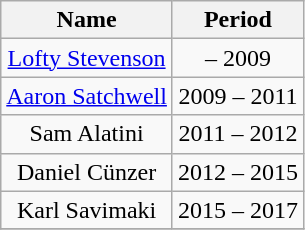<table class="wikitable" style="text-align:center;">
<tr>
<th>Name</th>
<th>Period</th>
</tr>
<tr>
<td> <a href='#'>Lofty Stevenson</a></td>
<td>– 2009</td>
</tr>
<tr>
<td> <a href='#'>Aaron Satchwell</a></td>
<td>2009 – 2011</td>
</tr>
<tr>
<td> Sam Alatini</td>
<td>2011 – 2012</td>
</tr>
<tr>
<td>Daniel Cünzer</td>
<td>2012 – 2015</td>
</tr>
<tr>
<td>Karl Savimaki</td>
<td>2015 – 2017</td>
</tr>
<tr>
</tr>
</table>
